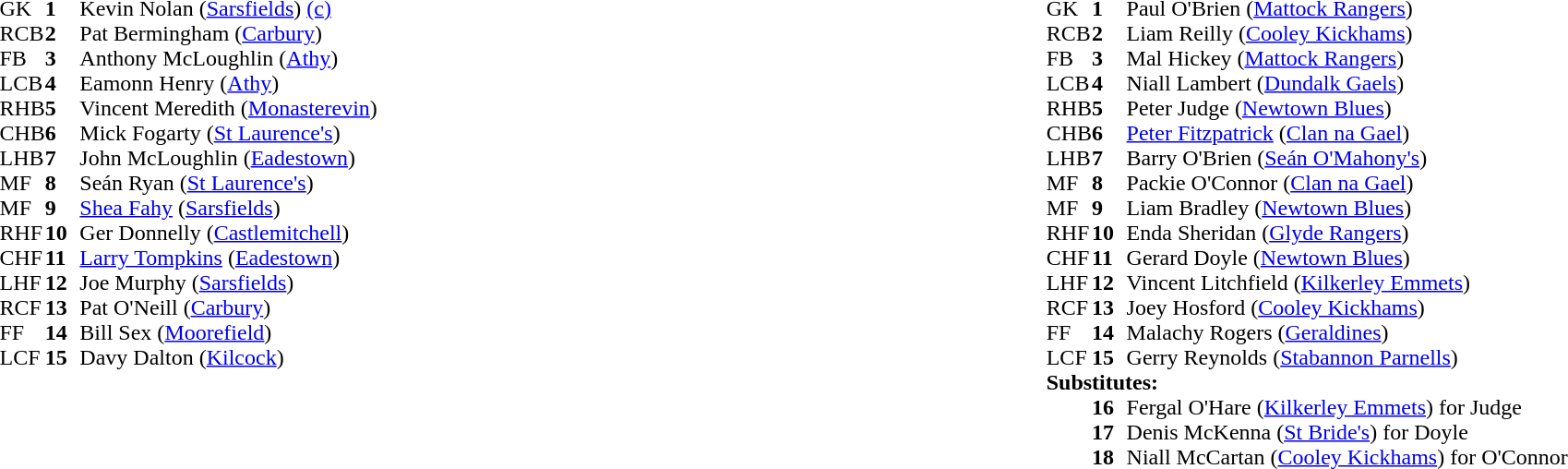<table style="width:100%;">
<tr>
<td style="vertical-align:top; width:50%"><br><table cellspacing="0" cellpadding="0">
<tr>
<th width="25"></th>
<th width="25"></th>
</tr>
<tr>
<td>GK</td>
<td><strong>1</strong></td>
<td>Kevin Nolan (<a href='#'>Sarsfields</a>) <a href='#'>(c)</a></td>
</tr>
<tr>
<td>RCB</td>
<td><strong>2</strong></td>
<td>Pat Bermingham (<a href='#'>Carbury</a>)</td>
</tr>
<tr>
<td>FB</td>
<td><strong>3</strong></td>
<td>Anthony McLoughlin (<a href='#'>Athy</a>)</td>
</tr>
<tr>
<td>LCB</td>
<td><strong>4</strong></td>
<td>Eamonn Henry (<a href='#'>Athy</a>)</td>
</tr>
<tr>
<td>RHB</td>
<td><strong>5</strong></td>
<td>Vincent Meredith (<a href='#'>Monasterevin</a>)</td>
</tr>
<tr>
<td>CHB</td>
<td><strong>6</strong></td>
<td>Mick Fogarty (<a href='#'>St Laurence's</a>)</td>
</tr>
<tr>
<td>LHB</td>
<td><strong>7</strong></td>
<td>John McLoughlin (<a href='#'>Eadestown</a>)</td>
</tr>
<tr>
<td>MF</td>
<td><strong>8</strong></td>
<td>Seán Ryan (<a href='#'>St Laurence's</a>)</td>
</tr>
<tr>
<td>MF</td>
<td><strong>9</strong></td>
<td><a href='#'>Shea Fahy</a> (<a href='#'>Sarsfields</a>)</td>
</tr>
<tr>
<td>RHF</td>
<td><strong>10</strong></td>
<td>Ger Donnelly (<a href='#'>Castlemitchell</a>)</td>
</tr>
<tr>
<td>CHF</td>
<td><strong>11</strong></td>
<td><a href='#'>Larry Tompkins</a> (<a href='#'>Eadestown</a>)</td>
</tr>
<tr>
<td>LHF</td>
<td><strong>12</strong></td>
<td>Joe Murphy (<a href='#'>Sarsfields</a>)</td>
</tr>
<tr>
<td>RCF</td>
<td><strong>13</strong></td>
<td>Pat O'Neill (<a href='#'>Carbury</a>)</td>
</tr>
<tr>
<td>FF</td>
<td><strong>14</strong></td>
<td>Bill Sex (<a href='#'>Moorefield</a>)</td>
</tr>
<tr>
<td>LCF</td>
<td><strong>15</strong></td>
<td>Davy Dalton (<a href='#'>Kilcock</a>)</td>
</tr>
<tr>
</tr>
</table>
</td>
<td style="vertical-align:top; width:50%"><br><table cellspacing="0" cellpadding="0" style="margin:auto">
<tr>
<th width="25"></th>
<th width="25"></th>
</tr>
<tr>
<td>GK</td>
<td><strong>1</strong></td>
<td>Paul O'Brien (<a href='#'>Mattock Rangers</a>)</td>
</tr>
<tr>
<td>RCB</td>
<td><strong>2</strong></td>
<td>Liam Reilly (<a href='#'>Cooley Kickhams</a>)</td>
</tr>
<tr>
<td>FB</td>
<td><strong>3</strong></td>
<td>Mal Hickey (<a href='#'>Mattock Rangers</a>)</td>
</tr>
<tr>
<td>LCB</td>
<td><strong>4</strong></td>
<td>Niall Lambert (<a href='#'>Dundalk Gaels</a>)</td>
</tr>
<tr>
<td>RHB</td>
<td><strong>5</strong></td>
<td>Peter Judge (<a href='#'>Newtown Blues</a>)</td>
</tr>
<tr>
<td>CHB</td>
<td><strong>6</strong></td>
<td><a href='#'>Peter Fitzpatrick</a> (<a href='#'>Clan na Gael</a>)</td>
</tr>
<tr>
<td>LHB</td>
<td><strong>7</strong></td>
<td>Barry O'Brien (<a href='#'>Seán O'Mahony's</a>)</td>
</tr>
<tr>
<td>MF</td>
<td><strong>8</strong></td>
<td>Packie O'Connor (<a href='#'>Clan na Gael</a>)</td>
</tr>
<tr>
<td>MF</td>
<td><strong>9</strong></td>
<td>Liam Bradley (<a href='#'>Newtown Blues</a>)</td>
</tr>
<tr>
<td>RHF</td>
<td><strong>10</strong></td>
<td>Enda Sheridan (<a href='#'>Glyde Rangers</a>)</td>
</tr>
<tr>
<td>CHF</td>
<td><strong>11</strong></td>
<td>Gerard Doyle (<a href='#'>Newtown Blues</a>)</td>
</tr>
<tr>
<td>LHF</td>
<td><strong>12</strong></td>
<td>Vincent Litchfield (<a href='#'>Kilkerley Emmets</a>)</td>
</tr>
<tr>
<td>RCF</td>
<td><strong>13</strong></td>
<td>Joey Hosford (<a href='#'>Cooley Kickhams</a>)</td>
</tr>
<tr>
<td>FF</td>
<td><strong>14</strong></td>
<td>Malachy Rogers (<a href='#'>Geraldines</a>)</td>
</tr>
<tr>
<td>LCF</td>
<td><strong>15</strong></td>
<td>Gerry Reynolds (<a href='#'>Stabannon Parnells</a>)</td>
</tr>
<tr>
<td colspan=3><strong>Substitutes:</strong></td>
</tr>
<tr>
<td></td>
<td><strong>16</strong></td>
<td>Fergal O'Hare (<a href='#'>Kilkerley Emmets</a>) for Judge</td>
</tr>
<tr>
<td></td>
<td><strong>17</strong></td>
<td>Denis McKenna (<a href='#'>St Bride's</a>) for Doyle</td>
</tr>
<tr>
<td></td>
<td><strong>18</strong></td>
<td>Niall McCartan (<a href='#'>Cooley Kickhams</a>) for O'Connor</td>
</tr>
</table>
</td>
</tr>
<tr>
</tr>
</table>
